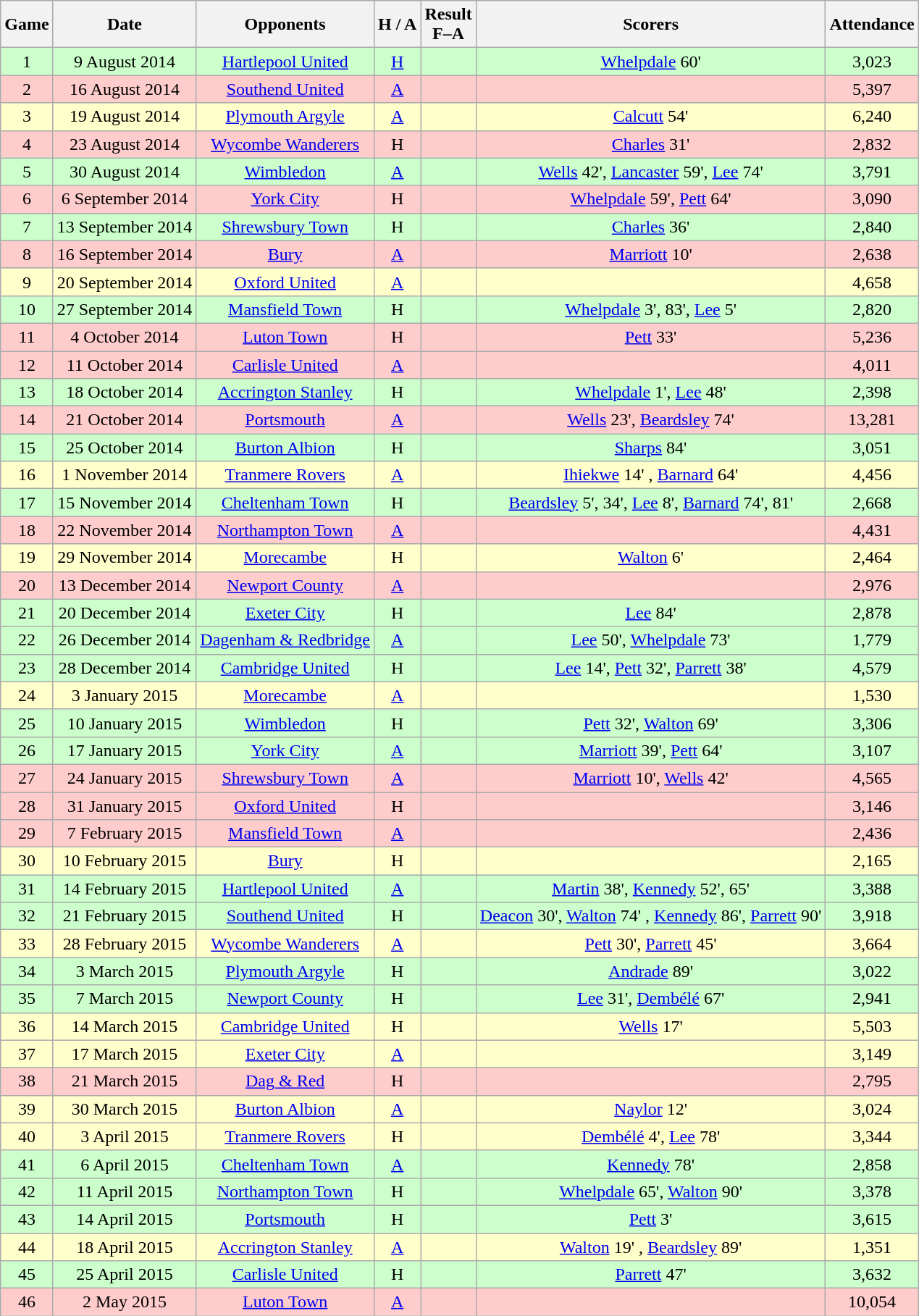<table class="wikitable" style="text-align:center">
<tr>
<th>Game</th>
<th>Date</th>
<th>Opponents</th>
<th>H / A</th>
<th>Result<br>F–A</th>
<th>Scorers</th>
<th>Attendance</th>
</tr>
<tr bgcolor="#ccffcc">
<td>1</td>
<td>9 August 2014</td>
<td><a href='#'>Hartlepool United</a></td>
<td><a href='#'>H</a></td>
<td></td>
<td><a href='#'>Whelpdale</a> 60'</td>
<td>3,023</td>
</tr>
<tr bgcolor="#ffcccc">
<td>2</td>
<td>16 August 2014</td>
<td><a href='#'>Southend United</a></td>
<td><a href='#'>A</a></td>
<td></td>
<td></td>
<td>5,397</td>
</tr>
<tr bgcolor="#ffffcc">
<td>3</td>
<td>19 August 2014</td>
<td><a href='#'>Plymouth Argyle</a></td>
<td><a href='#'>A</a></td>
<td></td>
<td><a href='#'>Calcutt</a> 54'</td>
<td>6,240</td>
</tr>
<tr bgcolor="#ffcccc">
<td>4</td>
<td>23 August 2014</td>
<td><a href='#'>Wycombe Wanderers</a></td>
<td>H</td>
<td></td>
<td><a href='#'>Charles</a> 31'</td>
<td>2,832</td>
</tr>
<tr bgcolor="#ccffcc">
<td>5</td>
<td>30 August 2014</td>
<td><a href='#'>Wimbledon</a></td>
<td><a href='#'>A</a></td>
<td></td>
<td><a href='#'>Wells</a> 42', <a href='#'>Lancaster</a> 59', <a href='#'>Lee</a> 74'</td>
<td>3,791</td>
</tr>
<tr bgcolor="#ffcccc">
<td>6</td>
<td>6 September 2014</td>
<td><a href='#'>York City</a></td>
<td>H</td>
<td></td>
<td><a href='#'>Whelpdale</a> 59', <a href='#'>Pett</a> 64'</td>
<td>3,090</td>
</tr>
<tr bgcolor="#ccffcc">
<td>7</td>
<td>13 September 2014</td>
<td><a href='#'>Shrewsbury Town</a></td>
<td>H</td>
<td></td>
<td><a href='#'>Charles</a> 36'</td>
<td>2,840</td>
</tr>
<tr bgcolor="#ffcccc">
<td>8</td>
<td>16 September 2014</td>
<td><a href='#'>Bury</a></td>
<td><a href='#'>A</a></td>
<td></td>
<td><a href='#'>Marriott</a> 10'</td>
<td>2,638</td>
</tr>
<tr bgcolor="#ffffcc">
<td>9</td>
<td>20 September 2014</td>
<td><a href='#'>Oxford United</a></td>
<td><a href='#'>A</a></td>
<td></td>
<td></td>
<td>4,658</td>
</tr>
<tr bgcolor="#ccffcc">
<td>10</td>
<td>27 September 2014</td>
<td><a href='#'>Mansfield Town</a></td>
<td>H</td>
<td></td>
<td><a href='#'>Whelpdale</a> 3', 83', <a href='#'>Lee</a> 5'</td>
<td>2,820</td>
</tr>
<tr bgcolor="#ffcccc">
<td>11</td>
<td>4 October 2014</td>
<td><a href='#'>Luton Town</a></td>
<td>H</td>
<td></td>
<td><a href='#'>Pett</a> 33'</td>
<td>5,236</td>
</tr>
<tr bgcolor="#ffcccc">
<td>12</td>
<td>11 October 2014</td>
<td><a href='#'>Carlisle United</a></td>
<td><a href='#'>A</a></td>
<td></td>
<td></td>
<td>4,011</td>
</tr>
<tr bgcolor="#ccffcc">
<td>13</td>
<td>18 October 2014</td>
<td><a href='#'>Accrington Stanley</a></td>
<td>H</td>
<td></td>
<td><a href='#'>Whelpdale</a> 1', <a href='#'>Lee</a> 48'</td>
<td>2,398</td>
</tr>
<tr bgcolor="#ffcccc">
<td>14</td>
<td>21 October 2014</td>
<td><a href='#'>Portsmouth</a></td>
<td><a href='#'>A</a></td>
<td></td>
<td><a href='#'>Wells</a> 23', <a href='#'>Beardsley</a> 74'</td>
<td>13,281</td>
</tr>
<tr bgcolor="#ccffcc">
<td>15</td>
<td>25 October 2014</td>
<td><a href='#'>Burton Albion</a></td>
<td>H</td>
<td></td>
<td><a href='#'>Sharps</a> 84' </td>
<td>3,051</td>
</tr>
<tr bgcolor="#ffffcc">
<td>16</td>
<td>1 November 2014</td>
<td><a href='#'>Tranmere Rovers</a></td>
<td><a href='#'>A</a></td>
<td></td>
<td><a href='#'>Ihiekwe</a> 14' , <a href='#'>Barnard</a> 64'</td>
<td>4,456</td>
</tr>
<tr bgcolor="#ccffcc">
<td>17</td>
<td>15 November 2014</td>
<td><a href='#'>Cheltenham Town</a></td>
<td>H</td>
<td></td>
<td><a href='#'>Beardsley</a> 5', 34', <a href='#'>Lee</a> 8', <a href='#'>Barnard</a> 74', 81'</td>
<td>2,668</td>
</tr>
<tr bgcolor="#ffcccc">
<td>18</td>
<td>22 November 2014</td>
<td><a href='#'>Northampton Town</a></td>
<td><a href='#'>A</a></td>
<td></td>
<td></td>
<td>4,431</td>
</tr>
<tr bgcolor="#ffffcc">
<td>19</td>
<td>29 November 2014</td>
<td><a href='#'>Morecambe</a></td>
<td>H</td>
<td></td>
<td><a href='#'>Walton</a> 6' </td>
<td>2,464</td>
</tr>
<tr bgcolor="#ffcccc">
<td>20</td>
<td>13 December 2014</td>
<td><a href='#'>Newport County</a></td>
<td><a href='#'>A</a></td>
<td></td>
<td></td>
<td>2,976</td>
</tr>
<tr bgcolor="#ccffcc">
<td>21</td>
<td>20 December 2014</td>
<td><a href='#'>Exeter City</a></td>
<td>H</td>
<td></td>
<td><a href='#'>Lee</a> 84'</td>
<td>2,878</td>
</tr>
<tr bgcolor="#ccffcc">
<td>22</td>
<td>26 December 2014</td>
<td><a href='#'>Dagenham & Redbridge</a></td>
<td><a href='#'>A</a></td>
<td></td>
<td><a href='#'>Lee</a> 50', <a href='#'>Whelpdale</a> 73'</td>
<td>1,779</td>
</tr>
<tr bgcolor="#ccffcc">
<td>23</td>
<td>28 December 2014</td>
<td><a href='#'>Cambridge United</a></td>
<td>H</td>
<td></td>
<td><a href='#'>Lee</a> 14', <a href='#'>Pett</a> 32', <a href='#'>Parrett</a> 38'</td>
<td>4,579</td>
</tr>
<tr bgcolor="#ffffcc">
<td>24</td>
<td>3 January 2015</td>
<td><a href='#'>Morecambe</a></td>
<td><a href='#'>A</a></td>
<td></td>
<td></td>
<td>1,530</td>
</tr>
<tr bgcolor="#ccffcc">
<td>25</td>
<td>10 January 2015</td>
<td><a href='#'>Wimbledon</a></td>
<td>H</td>
<td></td>
<td><a href='#'>Pett</a> 32', <a href='#'>Walton</a> 69' </td>
<td>3,306</td>
</tr>
<tr bgcolor="#ccffcc">
<td>26</td>
<td>17 January 2015</td>
<td><a href='#'>York City</a></td>
<td><a href='#'>A</a></td>
<td></td>
<td><a href='#'>Marriott</a> 39', <a href='#'>Pett</a> 64'</td>
<td>3,107</td>
</tr>
<tr bgcolor="#ffcccc">
<td>27</td>
<td>24 January 2015</td>
<td><a href='#'>Shrewsbury Town</a></td>
<td><a href='#'>A</a></td>
<td></td>
<td><a href='#'>Marriott</a> 10', <a href='#'>Wells</a> 42'</td>
<td>4,565</td>
</tr>
<tr bgcolor="#ffcccc">
<td>28</td>
<td>31 January 2015</td>
<td><a href='#'>Oxford United</a></td>
<td>H</td>
<td></td>
<td></td>
<td>3,146</td>
</tr>
<tr bgcolor="#ffcccc">
<td>29</td>
<td>7 February 2015</td>
<td><a href='#'>Mansfield Town</a></td>
<td><a href='#'>A</a></td>
<td></td>
<td></td>
<td>2,436</td>
</tr>
<tr bgcolor="#ffffcc">
<td>30</td>
<td>10 February 2015</td>
<td><a href='#'>Bury</a></td>
<td>H</td>
<td></td>
<td></td>
<td>2,165</td>
</tr>
<tr bgcolor="#ccffcc">
<td>31</td>
<td>14 February 2015</td>
<td><a href='#'>Hartlepool United</a></td>
<td><a href='#'>A</a></td>
<td></td>
<td><a href='#'>Martin</a> 38', <a href='#'>Kennedy</a> 52', 65'</td>
<td>3,388</td>
</tr>
<tr bgcolor="#ccffcc">
<td>32</td>
<td>21 February 2015</td>
<td><a href='#'>Southend United</a></td>
<td>H</td>
<td></td>
<td><a href='#'>Deacon</a> 30', <a href='#'>Walton</a> 74' , <a href='#'>Kennedy</a> 86', <a href='#'>Parrett</a> 90'</td>
<td>3,918</td>
</tr>
<tr bgcolor="#ffffcc">
<td>33</td>
<td>28 February 2015</td>
<td><a href='#'>Wycombe Wanderers</a></td>
<td><a href='#'>A</a></td>
<td></td>
<td><a href='#'>Pett</a> 30', <a href='#'>Parrett</a> 45'</td>
<td>3,664</td>
</tr>
<tr bgcolor="#ccffcc">
<td>34</td>
<td>3 March 2015</td>
<td><a href='#'>Plymouth Argyle</a></td>
<td>H</td>
<td></td>
<td><a href='#'>Andrade</a> 89'</td>
<td>3,022</td>
</tr>
<tr bgcolor="#ccffcc">
<td>35</td>
<td>7 March 2015</td>
<td><a href='#'>Newport County</a></td>
<td>H</td>
<td></td>
<td><a href='#'>Lee</a> 31', <a href='#'>Dembélé</a> 67'</td>
<td>2,941</td>
</tr>
<tr bgcolor="#ffffcc">
<td>36</td>
<td>14 March 2015</td>
<td><a href='#'>Cambridge United</a></td>
<td>H</td>
<td></td>
<td><a href='#'>Wells</a> 17'</td>
<td>5,503</td>
</tr>
<tr bgcolor="#ffffcc">
<td>37</td>
<td>17 March 2015</td>
<td><a href='#'>Exeter City</a></td>
<td><a href='#'>A</a></td>
<td></td>
<td></td>
<td>3,149</td>
</tr>
<tr bgcolor="#ffcccc">
<td>38</td>
<td>21 March 2015</td>
<td><a href='#'>Dag & Red</a></td>
<td>H</td>
<td></td>
<td></td>
<td>2,795</td>
</tr>
<tr bgcolor="#ffffcc">
<td>39</td>
<td>30 March 2015</td>
<td><a href='#'>Burton Albion</a></td>
<td><a href='#'>A</a></td>
<td></td>
<td><a href='#'>Naylor</a> 12' </td>
<td>3,024</td>
</tr>
<tr bgcolor="#ffffcc">
<td>40</td>
<td>3 April 2015</td>
<td><a href='#'>Tranmere Rovers</a></td>
<td>H</td>
<td></td>
<td><a href='#'>Dembélé</a> 4', <a href='#'>Lee</a> 78'</td>
<td>3,344</td>
</tr>
<tr bgcolor="#ccffcc">
<td>41</td>
<td>6 April 2015</td>
<td><a href='#'>Cheltenham Town</a></td>
<td><a href='#'>A</a></td>
<td></td>
<td><a href='#'>Kennedy</a> 78' </td>
<td>2,858</td>
</tr>
<tr bgcolor="#ccffcc">
<td>42</td>
<td>11 April 2015</td>
<td><a href='#'>Northampton Town</a></td>
<td>H</td>
<td></td>
<td><a href='#'>Whelpdale</a> 65', <a href='#'>Walton</a> 90'</td>
<td>3,378</td>
</tr>
<tr bgcolor="#ccffcc">
<td>43</td>
<td>14 April 2015</td>
<td><a href='#'>Portsmouth</a></td>
<td>H</td>
<td></td>
<td><a href='#'>Pett</a> 3'</td>
<td>3,615</td>
</tr>
<tr bgcolor="#ffffcc">
<td>44</td>
<td>18 April 2015</td>
<td><a href='#'>Accrington Stanley</a></td>
<td><a href='#'>A</a></td>
<td></td>
<td><a href='#'>Walton</a> 19' , <a href='#'>Beardsley</a> 89'</td>
<td>1,351</td>
</tr>
<tr bgcolor="#ccffcc">
<td>45</td>
<td>25 April 2015</td>
<td><a href='#'>Carlisle United</a></td>
<td>H</td>
<td></td>
<td><a href='#'>Parrett</a> 47'</td>
<td>3,632</td>
</tr>
<tr bgcolor="#ffcccc">
<td>46</td>
<td>2 May 2015</td>
<td><a href='#'>Luton Town</a></td>
<td><a href='#'>A</a></td>
<td></td>
<td></td>
<td>10,054</td>
</tr>
</table>
